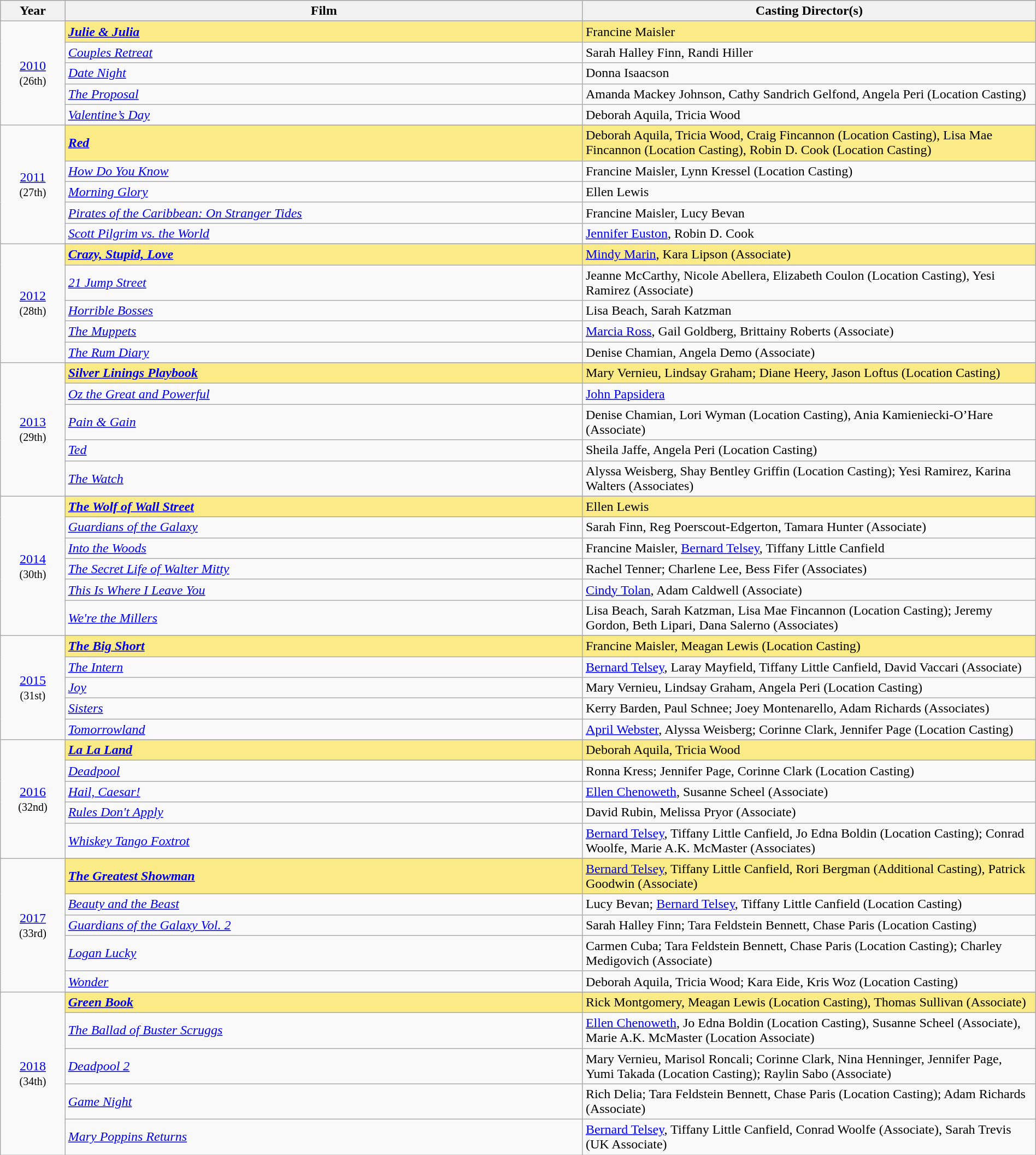<table class="wikitable" style="width:100%">
<tr bgcolor="#bebebe">
<th width="5%">Year</th>
<th width="40%">Film</th>
<th width="35%">Casting Director(s)</th>
</tr>
<tr>
<td rowspan=6 style="text-align:center"><a href='#'>2010</a><br><small>(26th)</small><br></td>
</tr>
<tr style="background:#FAEB86">
<td><strong><em><a href='#'>Julie & Julia</a></em></strong></td>
<td>Francine Maisler</td>
</tr>
<tr>
<td><em><a href='#'>Couples Retreat</a></em></td>
<td>Sarah Halley Finn, Randi Hiller</td>
</tr>
<tr>
<td><em><a href='#'>Date Night</a></em></td>
<td>Donna Isaacson</td>
</tr>
<tr>
<td><em><a href='#'>The Proposal</a></em></td>
<td>Amanda Mackey Johnson, Cathy Sandrich Gelfond, Angela Peri (Location Casting)</td>
</tr>
<tr>
<td><em><a href='#'>Valentine’s Day</a></em></td>
<td>Deborah Aquila, Tricia Wood</td>
</tr>
<tr>
<td rowspan=6 style="text-align:center"><a href='#'>2011</a><br><small>(27th)</small><br></td>
</tr>
<tr style="background:#FAEB86">
<td><strong><em><a href='#'>Red</a></em></strong></td>
<td>Deborah Aquila, Tricia Wood, Craig Fincannon (Location Casting), Lisa Mae Fincannon (Location Casting), Robin D. Cook (Location Casting)</td>
</tr>
<tr>
<td><em><a href='#'>How Do You Know</a></em></td>
<td>Francine Maisler, Lynn Kressel (Location Casting)</td>
</tr>
<tr>
<td><em><a href='#'>Morning Glory</a></em></td>
<td>Ellen Lewis</td>
</tr>
<tr>
<td><em><a href='#'>Pirates of the Caribbean: On Stranger Tides</a></em></td>
<td>Francine Maisler, Lucy Bevan</td>
</tr>
<tr>
<td><em><a href='#'>Scott Pilgrim vs. the World</a></em></td>
<td><a href='#'>Jennifer Euston</a>, Robin D. Cook</td>
</tr>
<tr>
<td rowspan=6 style="text-align:center"><a href='#'>2012</a><br><small>(28th)</small><br></td>
</tr>
<tr style="background:#FAEB86">
<td><strong><em><a href='#'>Crazy, Stupid, Love</a></em></strong></td>
<td><a href='#'>Mindy Marin</a>, Kara Lipson (Associate)</td>
</tr>
<tr>
<td><em><a href='#'>21 Jump Street</a></em></td>
<td>Jeanne McCarthy, Nicole Abellera, Elizabeth Coulon (Location Casting), Yesi Ramirez (Associate)</td>
</tr>
<tr>
<td><em><a href='#'>Horrible Bosses</a></em></td>
<td>Lisa Beach, Sarah Katzman</td>
</tr>
<tr>
<td><em><a href='#'>The Muppets</a></em></td>
<td><a href='#'>Marcia Ross</a>, Gail Goldberg, Brittainy Roberts (Associate)</td>
</tr>
<tr>
<td><em><a href='#'>The Rum Diary</a></em></td>
<td>Denise Chamian, Angela Demo (Associate)</td>
</tr>
<tr>
<td rowspan=6 style="text-align:center"><a href='#'>2013</a><br><small>(29th)</small><br></td>
</tr>
<tr style="background:#FAEB86">
<td><strong><em><a href='#'>Silver Linings Playbook</a></em></strong></td>
<td>Mary Vernieu, Lindsay Graham; Diane Heery, Jason Loftus (Location Casting)</td>
</tr>
<tr>
<td><em><a href='#'>Oz the Great and Powerful</a></em></td>
<td><a href='#'>John Papsidera</a></td>
</tr>
<tr>
<td><em><a href='#'>Pain & Gain</a></em></td>
<td>Denise Chamian, Lori Wyman (Location Casting), Ania Kamieniecki-O’Hare (Associate)</td>
</tr>
<tr>
<td><em><a href='#'>Ted</a></em></td>
<td>Sheila Jaffe, Angela Peri (Location Casting)</td>
</tr>
<tr>
<td><em><a href='#'>The Watch</a></em></td>
<td>Alyssa Weisberg, Shay Bentley Griffin (Location Casting); Yesi Ramirez, Karina Walters (Associates)</td>
</tr>
<tr>
<td rowspan=7 style="text-align:center"><a href='#'>2014</a><br><small>(30th)</small><br></td>
</tr>
<tr style="background:#FAEB86">
<td><strong><em><a href='#'>The Wolf of Wall Street</a></em></strong></td>
<td>Ellen Lewis</td>
</tr>
<tr>
<td><em><a href='#'>Guardians of the Galaxy</a></em></td>
<td>Sarah Finn, Reg Poerscout-Edgerton, Tamara Hunter (Associate)</td>
</tr>
<tr>
<td><em><a href='#'>Into the Woods</a></em></td>
<td>Francine Maisler, <a href='#'>Bernard Telsey</a>, Tiffany Little Canfield</td>
</tr>
<tr>
<td><em><a href='#'>The Secret Life of Walter Mitty</a></em></td>
<td>Rachel Tenner; Charlene Lee, Bess Fifer (Associates)</td>
</tr>
<tr>
<td><em><a href='#'>This Is Where I Leave You</a></em></td>
<td><a href='#'>Cindy Tolan</a>, Adam Caldwell (Associate)</td>
</tr>
<tr>
<td><em><a href='#'>We're the Millers</a></em></td>
<td>Lisa Beach, Sarah Katzman, Lisa Mae Fincannon (Location Casting); Jeremy Gordon, Beth Lipari, Dana Salerno (Associates)</td>
</tr>
<tr>
<td rowspan=6 style="text-align:center"><a href='#'>2015</a><br><small>(31st)</small><br></td>
</tr>
<tr style="background:#FAEB86">
<td><strong><em><a href='#'>The Big Short</a></em></strong></td>
<td>Francine Maisler, Meagan Lewis (Location Casting)</td>
</tr>
<tr>
<td><em><a href='#'>The Intern</a></em></td>
<td><a href='#'>Bernard Telsey</a>, Laray Mayfield, Tiffany Little Canfield, David Vaccari (Associate)</td>
</tr>
<tr>
<td><em><a href='#'>Joy</a></em></td>
<td>Mary Vernieu, Lindsay Graham, Angela Peri (Location Casting)</td>
</tr>
<tr>
<td><em><a href='#'>Sisters</a></em></td>
<td>Kerry Barden, Paul Schnee; Joey Montenarello, Adam Richards (Associates)</td>
</tr>
<tr>
<td><em><a href='#'>Tomorrowland</a></em></td>
<td><a href='#'>April Webster</a>, Alyssa Weisberg; Corinne Clark, Jennifer Page (Location Casting)</td>
</tr>
<tr>
<td rowspan=6 style="text-align:center"><a href='#'>2016</a><br><small>(32nd)</small><br></td>
</tr>
<tr style="background:#FAEB86">
<td><strong><em><a href='#'>La La Land</a></em></strong></td>
<td>Deborah Aquila, Tricia Wood</td>
</tr>
<tr>
<td><em><a href='#'>Deadpool</a></em></td>
<td>Ronna Kress; Jennifer Page, Corinne Clark (Location Casting)</td>
</tr>
<tr>
<td><em><a href='#'>Hail, Caesar!</a></em></td>
<td><a href='#'>Ellen Chenoweth</a>, Susanne Scheel (Associate)</td>
</tr>
<tr>
<td><em><a href='#'>Rules Don't Apply</a></em></td>
<td>David Rubin, Melissa Pryor (Associate)</td>
</tr>
<tr>
<td><em><a href='#'>Whiskey Tango Foxtrot</a></em></td>
<td><a href='#'>Bernard Telsey</a>, Tiffany Little Canfield, Jo Edna Boldin (Location Casting); Conrad Woolfe, Marie A.K. McMaster (Associates)</td>
</tr>
<tr>
<td rowspan=6 style="text-align:center"><a href='#'>2017</a><br><small>(33rd)</small><br></td>
</tr>
<tr style="background:#FAEB86">
<td><strong><em><a href='#'>The Greatest Showman</a></em></strong></td>
<td><a href='#'>Bernard Telsey</a>, Tiffany Little Canfield, Rori Bergman (Additional Casting), Patrick Goodwin (Associate)</td>
</tr>
<tr>
<td><em><a href='#'>Beauty and the Beast</a></em></td>
<td>Lucy Bevan; <a href='#'>Bernard Telsey</a>, Tiffany Little Canfield (Location Casting)</td>
</tr>
<tr>
<td><em><a href='#'>Guardians of the Galaxy Vol. 2</a></em></td>
<td>Sarah Halley Finn; Tara Feldstein Bennett, Chase Paris (Location Casting)</td>
</tr>
<tr>
<td><em><a href='#'>Logan Lucky</a></em></td>
<td>Carmen Cuba; Tara Feldstein Bennett, Chase Paris (Location Casting); Charley Medigovich (Associate)</td>
</tr>
<tr>
<td><em><a href='#'>Wonder</a></em></td>
<td>Deborah Aquila, Tricia Wood; Kara Eide, Kris Woz (Location Casting)</td>
</tr>
<tr>
<td rowspan=6 style="text-align:center"><a href='#'>2018</a><br><small>(34th)</small><br></td>
</tr>
<tr style="background:#FAEB86">
<td><strong><em><a href='#'>Green Book</a></em></strong></td>
<td>Rick Montgomery, Meagan Lewis (Location Casting), Thomas Sullivan (Associate)</td>
</tr>
<tr>
<td><em><a href='#'>The Ballad of Buster Scruggs</a></em></td>
<td><a href='#'>Ellen Chenoweth</a>, Jo Edna Boldin (Location Casting), Susanne Scheel (Associate), Marie A.K. McMaster (Location Associate)</td>
</tr>
<tr>
<td><em><a href='#'>Deadpool 2</a></em></td>
<td>Mary Vernieu, Marisol Roncali; Corinne Clark, Nina Henninger, Jennifer Page, Yumi Takada (Location Casting); Raylin Sabo (Associate)</td>
</tr>
<tr>
<td><em><a href='#'>Game Night</a></em></td>
<td>Rich Delia; Tara Feldstein Bennett, Chase Paris (Location Casting); Adam Richards (Associate)</td>
</tr>
<tr>
<td><em><a href='#'>Mary Poppins Returns</a></em></td>
<td><a href='#'>Bernard Telsey</a>, Tiffany Little Canfield, Conrad Woolfe (Associate), Sarah Trevis (UK Associate)</td>
</tr>
</table>
